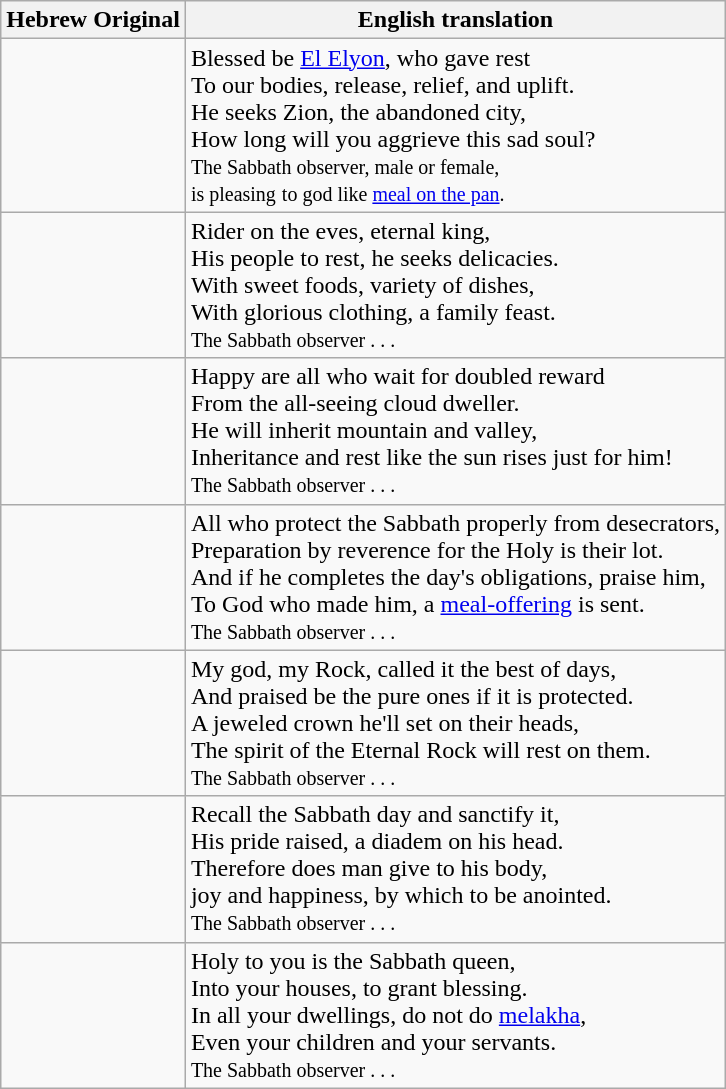<table class="wikitable">
<tr>
<th>Hebrew Original</th>
<th>English translation</th>
</tr>
<tr>
<td></td>
<td>Blessed be <a href='#'>El Elyon</a>, who gave rest<br>To our bodies, release, relief, and uplift.<br>He seeks Zion, the abandoned city,<br>How long will you aggrieve this sad soul?<br><small>The Sabbath observer, male or female,</small><br><small>is pleasing</small> <small>to god like <a href='#'>meal on the pan</a>.</small></td>
</tr>
<tr>
<td></td>
<td>Rider on the eves, eternal king,<br>His people to rest, he seeks delicacies.<br>With sweet foods, variety of dishes,<br>With glorious clothing, a family feast.<br><small>The Sabbath observer . . .</small></td>
</tr>
<tr>
<td></td>
<td>Happy are all who wait for doubled reward<br>From the all-seeing cloud dweller.<br>He will inherit mountain and valley,<br>Inheritance and rest like the sun rises just for him!<br><small>The Sabbath observer . . .</small></td>
</tr>
<tr>
<td></td>
<td>All who protect the Sabbath properly from desecrators,<br>Preparation by reverence for the Holy is their lot.<br>And if he completes the day's obligations, praise him,<br>To God who made him, a <a href='#'>meal-offering</a> is sent.<br><small>The Sabbath observer . . .</small></td>
</tr>
<tr>
<td></td>
<td>My god, my Rock, called it the best of days,<br>And praised be the pure ones if it is protected.<br>A jeweled crown he'll set on their heads,<br>The spirit of the Eternal Rock will rest on them.<br><small>The Sabbath observer . . .</small></td>
</tr>
<tr>
<td></td>
<td>Recall the Sabbath day and sanctify it,<br>His pride raised, a diadem on his head.<br>Therefore does man give to his body,<br>joy and happiness, by which to be anointed.<br><small>The Sabbath observer . . .</small></td>
</tr>
<tr>
<td></td>
<td>Holy to you is the Sabbath queen,<br>Into your houses, to grant blessing.<br>In all your dwellings, do not do <a href='#'>melakha</a>,<br>Even your children and your servants.<br><small>The Sabbath observer . . .</small></td>
</tr>
</table>
